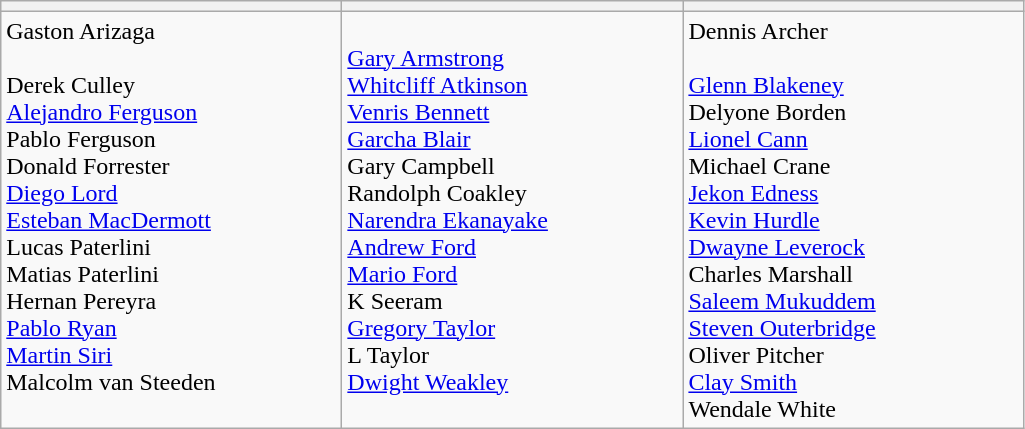<table class="wikitable">
<tr>
<th width=220></th>
<th width=220></th>
<th width=220></th>
</tr>
<tr>
<td valign=top>Gaston Arizaga<br><br>Derek Culley<br>
<a href='#'>Alejandro Ferguson</a><br>
Pablo Ferguson<br>
Donald Forrester<br>
<a href='#'>Diego Lord</a><br>
<a href='#'>Esteban MacDermott</a><br>
Lucas Paterlini<br>
Matias Paterlini<br>
Hernan Pereyra<br>
<a href='#'>Pablo Ryan</a><br>
<a href='#'>Martin Siri</a><br>
Malcolm van Steeden</td>
<td valign=top><br><a href='#'>Gary Armstrong</a><br>
<a href='#'>Whitcliff Atkinson</a><br>
<a href='#'>Venris Bennett</a><br>
<a href='#'>Garcha Blair</a><br>
Gary Campbell<br>
Randolph Coakley<br>
<a href='#'>Narendra Ekanayake</a><br>
<a href='#'>Andrew Ford</a><br>
<a href='#'>Mario Ford</a><br>
K Seeram<br>
<a href='#'>Gregory Taylor</a><br>
L Taylor<br>
<a href='#'>Dwight Weakley</a></td>
<td valign=top>Dennis Archer<br><br><a href='#'>Glenn Blakeney</a><br>
Delyone Borden<br>
<a href='#'>Lionel Cann</a><br>
Michael Crane<br>
<a href='#'>Jekon Edness</a><br>
<a href='#'>Kevin Hurdle</a><br>
<a href='#'>Dwayne Leverock</a><br>
Charles Marshall<br>
<a href='#'>Saleem Mukuddem</a><br>
<a href='#'>Steven Outerbridge</a><br>
Oliver Pitcher<br>
<a href='#'>Clay Smith</a><br>
Wendale White</td>
</tr>
</table>
